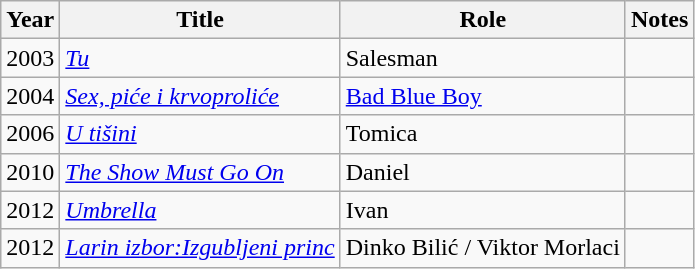<table class="wikitable sortable">
<tr>
<th>Year</th>
<th>Title</th>
<th>Role</th>
<th class="unsortable">Notes</th>
</tr>
<tr>
<td>2003</td>
<td><em><a href='#'>Tu</a></em></td>
<td>Salesman</td>
<td></td>
</tr>
<tr>
<td>2004</td>
<td><em><a href='#'>Sex, piće i krvoproliće</a></em></td>
<td><a href='#'>Bad Blue Boy</a></td>
<td></td>
</tr>
<tr>
<td>2006</td>
<td><em><a href='#'>U tišini</a></em></td>
<td>Tomica</td>
<td></td>
</tr>
<tr>
<td>2010</td>
<td><em><a href='#'>The Show Must Go On</a></em></td>
<td>Daniel</td>
<td></td>
</tr>
<tr>
<td>2012</td>
<td><em><a href='#'>Umbrella</a></em></td>
<td>Ivan</td>
<td></td>
</tr>
<tr>
<td>2012</td>
<td><em><a href='#'>Larin izbor:Izgubljeni princ</a></em></td>
<td>Dinko Bilić / Viktor Morlaci</td>
<td></td>
</tr>
</table>
